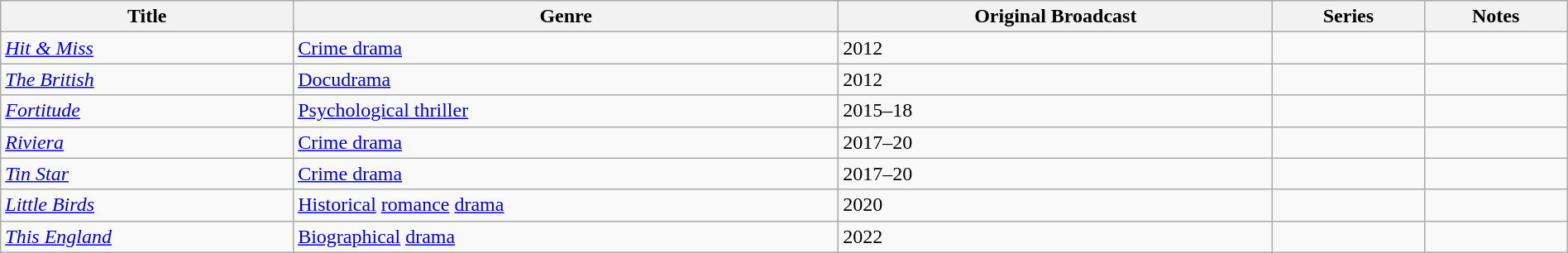<table class="wikitable sortable" style="width:100%;">
<tr>
<th>Title</th>
<th>Genre</th>
<th>Original Broadcast</th>
<th>Series</th>
<th>Notes</th>
</tr>
<tr>
<td><em><a href='#'>Hit & Miss</a></em></td>
<td><a href='#'>Crime drama</a></td>
<td>2012</td>
<td></td>
<td></td>
</tr>
<tr>
<td><em><a href='#'>The British</a></em></td>
<td><a href='#'>Docudrama</a></td>
<td>2012</td>
<td></td>
<td></td>
</tr>
<tr>
<td><em><a href='#'>Fortitude</a></em></td>
<td><a href='#'>Psychological thriller</a></td>
<td>2015–18</td>
<td></td>
<td></td>
</tr>
<tr>
<td><em><a href='#'>Riviera</a></em></td>
<td><a href='#'>Crime drama</a></td>
<td>2017–20</td>
<td></td>
<td></td>
</tr>
<tr>
<td><em><a href='#'>Tin Star</a></em></td>
<td><a href='#'>Crime drama</a></td>
<td>2017–20</td>
<td></td>
<td></td>
</tr>
<tr>
<td><em><a href='#'>Little Birds</a></em></td>
<td><a href='#'>Historical</a> <a href='#'>romance</a> <a href='#'>drama</a></td>
<td>2020</td>
<td></td>
<td></td>
</tr>
<tr>
<td><em><a href='#'>This England</a></em></td>
<td><a href='#'>Biographical</a> <a href='#'>drama</a></td>
<td>2022</td>
<td></td>
<td></td>
</tr>
</table>
